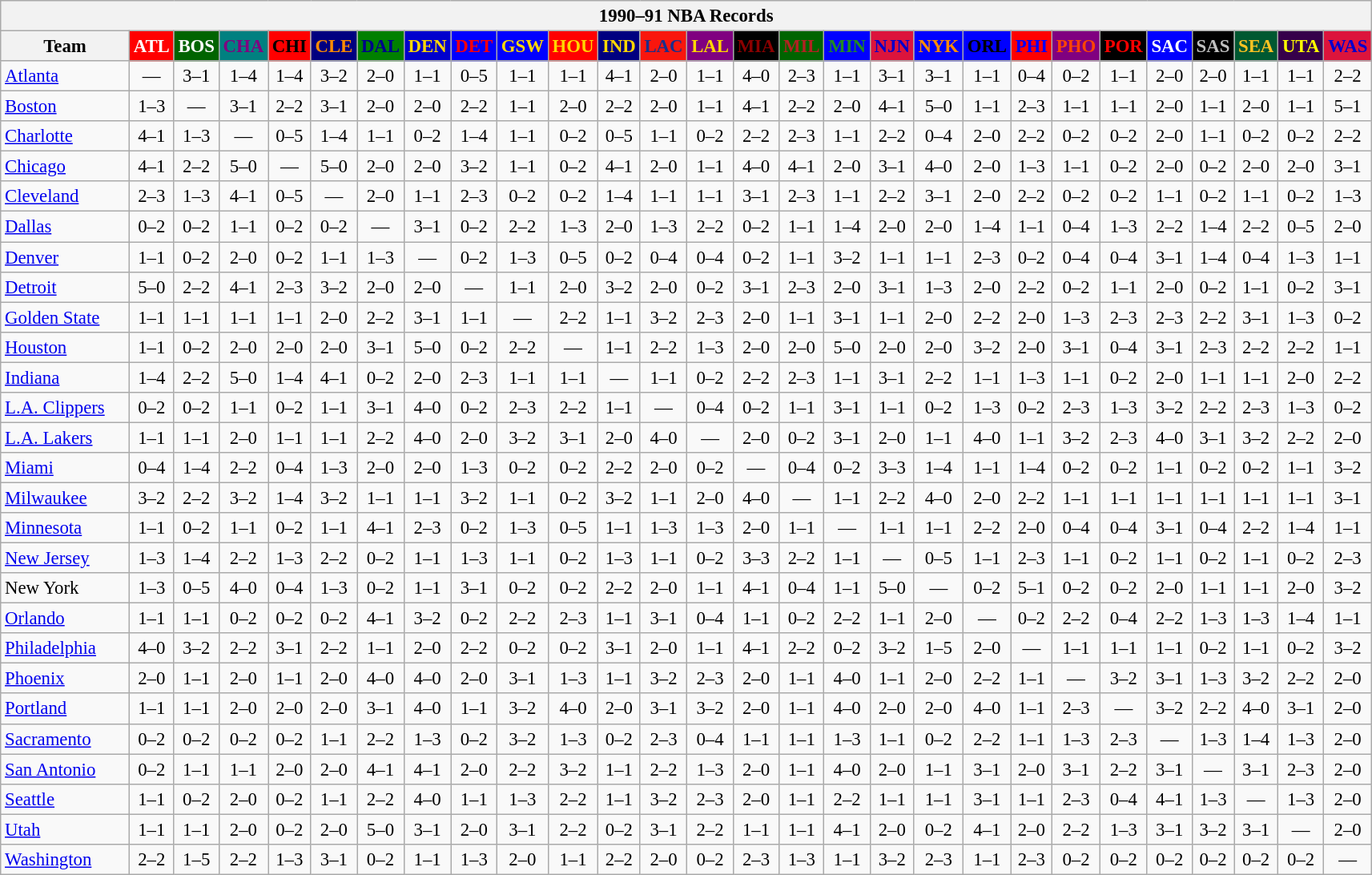<table class="wikitable" style="font-size:95%; text-align:center;">
<tr>
<th colspan=28>1990–91 NBA Records</th>
</tr>
<tr>
<th width=100>Team</th>
<th style="background:#FF0000;color:#FFFFFF;width=35">ATL</th>
<th style="background:#006400;color:#FFFFFF;width=35">BOS</th>
<th style="background:#008080;color:#800080;width=35">CHA</th>
<th style="background:#FF0000;color:#000000;width=35">CHI</th>
<th style="background:#000080;color:#FF8C00;width=35">CLE</th>
<th style="background:#008000;color:#00008B;width=35">DAL</th>
<th style="background:#0000CD;color:#FFD700;width=35">DEN</th>
<th style="background:#0000FF;color:#FF0000;width=35">DET</th>
<th style="background:#0000FF;color:#FFD700;width=35">GSW</th>
<th style="background:#FF0000;color:#FFD700;width=35">HOU</th>
<th style="background:#000080;color:#FFD700;width=35">IND</th>
<th style="background:#F9160D;color:#1A2E8B;width=35">LAC</th>
<th style="background:#800080;color:#FFD700;width=35">LAL</th>
<th style="background:#000000;color:#8B0000;width=35">MIA</th>
<th style="background:#006400;color:#B22222;width=35">MIL</th>
<th style="background:#0000FF;color:#228B22;width=35">MIN</th>
<th style="background:#DC143C;color:#0000CD;width=35">NJN</th>
<th style="background:#0000FF;color:#FF8C00;width=35">NYK</th>
<th style="background:#0000FF;color:#000000;width=35">ORL</th>
<th style="background:#FF0000;color:#0000FF;width=35">PHI</th>
<th style="background:#800080;color:#FF4500;width=35">PHO</th>
<th style="background:#000000;color:#FF0000;width=35">POR</th>
<th style="background:#0000FF;color:#FFFFFF;width=35">SAC</th>
<th style="background:#000000;color:#C0C0C0;width=35">SAS</th>
<th style="background:#005831;color:#FFC322;width=35">SEA</th>
<th style="background:#36004A;color:#FFFF00;width=35">UTA</th>
<th style="background:#DC143C;color:#0000CD;width=35">WAS</th>
</tr>
<tr>
<td style="text-align:left;"><a href='#'>Atlanta</a></td>
<td>—</td>
<td>3–1</td>
<td>1–4</td>
<td>1–4</td>
<td>3–2</td>
<td>2–0</td>
<td>1–1</td>
<td>0–5</td>
<td>1–1</td>
<td>1–1</td>
<td>4–1</td>
<td>2–0</td>
<td>1–1</td>
<td>4–0</td>
<td>2–3</td>
<td>1–1</td>
<td>3–1</td>
<td>3–1</td>
<td>1–1</td>
<td>0–4</td>
<td>0–2</td>
<td>1–1</td>
<td>2–0</td>
<td>2–0</td>
<td>1–1</td>
<td>1–1</td>
<td>2–2</td>
</tr>
<tr>
<td style="text-align:left;"><a href='#'>Boston</a></td>
<td>1–3</td>
<td>—</td>
<td>3–1</td>
<td>2–2</td>
<td>3–1</td>
<td>2–0</td>
<td>2–0</td>
<td>2–2</td>
<td>1–1</td>
<td>2–0</td>
<td>2–2</td>
<td>2–0</td>
<td>1–1</td>
<td>4–1</td>
<td>2–2</td>
<td>2–0</td>
<td>4–1</td>
<td>5–0</td>
<td>1–1</td>
<td>2–3</td>
<td>1–1</td>
<td>1–1</td>
<td>2–0</td>
<td>1–1</td>
<td>2–0</td>
<td>1–1</td>
<td>5–1</td>
</tr>
<tr>
<td style="text-align:left;"><a href='#'>Charlotte</a></td>
<td>4–1</td>
<td>1–3</td>
<td>—</td>
<td>0–5</td>
<td>1–4</td>
<td>1–1</td>
<td>0–2</td>
<td>1–4</td>
<td>1–1</td>
<td>0–2</td>
<td>0–5</td>
<td>1–1</td>
<td>0–2</td>
<td>2–2</td>
<td>2–3</td>
<td>1–1</td>
<td>2–2</td>
<td>0–4</td>
<td>2–0</td>
<td>2–2</td>
<td>0–2</td>
<td>0–2</td>
<td>2–0</td>
<td>1–1</td>
<td>0–2</td>
<td>0–2</td>
<td>2–2</td>
</tr>
<tr>
<td style="text-align:left;"><a href='#'>Chicago</a></td>
<td>4–1</td>
<td>2–2</td>
<td>5–0</td>
<td>—</td>
<td>5–0</td>
<td>2–0</td>
<td>2–0</td>
<td>3–2</td>
<td>1–1</td>
<td>0–2</td>
<td>4–1</td>
<td>2–0</td>
<td>1–1</td>
<td>4–0</td>
<td>4–1</td>
<td>2–0</td>
<td>3–1</td>
<td>4–0</td>
<td>2–0</td>
<td>1–3</td>
<td>1–1</td>
<td>0–2</td>
<td>2–0</td>
<td>0–2</td>
<td>2–0</td>
<td>2–0</td>
<td>3–1</td>
</tr>
<tr>
<td style="text-align:left;"><a href='#'>Cleveland</a></td>
<td>2–3</td>
<td>1–3</td>
<td>4–1</td>
<td>0–5</td>
<td>—</td>
<td>2–0</td>
<td>1–1</td>
<td>2–3</td>
<td>0–2</td>
<td>0–2</td>
<td>1–4</td>
<td>1–1</td>
<td>1–1</td>
<td>3–1</td>
<td>2–3</td>
<td>1–1</td>
<td>2–2</td>
<td>3–1</td>
<td>2–0</td>
<td>2–2</td>
<td>0–2</td>
<td>0–2</td>
<td>1–1</td>
<td>0–2</td>
<td>1–1</td>
<td>0–2</td>
<td>1–3</td>
</tr>
<tr>
<td style="text-align:left;"><a href='#'>Dallas</a></td>
<td>0–2</td>
<td>0–2</td>
<td>1–1</td>
<td>0–2</td>
<td>0–2</td>
<td>—</td>
<td>3–1</td>
<td>0–2</td>
<td>2–2</td>
<td>1–3</td>
<td>2–0</td>
<td>1–3</td>
<td>2–2</td>
<td>0–2</td>
<td>1–1</td>
<td>1–4</td>
<td>2–0</td>
<td>2–0</td>
<td>1–4</td>
<td>1–1</td>
<td>0–4</td>
<td>1–3</td>
<td>2–2</td>
<td>1–4</td>
<td>2–2</td>
<td>0–5</td>
<td>2–0</td>
</tr>
<tr>
<td style="text-align:left;"><a href='#'>Denver</a></td>
<td>1–1</td>
<td>0–2</td>
<td>2–0</td>
<td>0–2</td>
<td>1–1</td>
<td>1–3</td>
<td>—</td>
<td>0–2</td>
<td>1–3</td>
<td>0–5</td>
<td>0–2</td>
<td>0–4</td>
<td>0–4</td>
<td>0–2</td>
<td>1–1</td>
<td>3–2</td>
<td>1–1</td>
<td>1–1</td>
<td>2–3</td>
<td>0–2</td>
<td>0–4</td>
<td>0–4</td>
<td>3–1</td>
<td>1–4</td>
<td>0–4</td>
<td>1–3</td>
<td>1–1</td>
</tr>
<tr>
<td style="text-align:left;"><a href='#'>Detroit</a></td>
<td>5–0</td>
<td>2–2</td>
<td>4–1</td>
<td>2–3</td>
<td>3–2</td>
<td>2–0</td>
<td>2–0</td>
<td>—</td>
<td>1–1</td>
<td>2–0</td>
<td>3–2</td>
<td>2–0</td>
<td>0–2</td>
<td>3–1</td>
<td>2–3</td>
<td>2–0</td>
<td>3–1</td>
<td>1–3</td>
<td>2–0</td>
<td>2–2</td>
<td>0–2</td>
<td>1–1</td>
<td>2–0</td>
<td>0–2</td>
<td>1–1</td>
<td>0–2</td>
<td>3–1</td>
</tr>
<tr>
<td style="text-align:left;"><a href='#'>Golden State</a></td>
<td>1–1</td>
<td>1–1</td>
<td>1–1</td>
<td>1–1</td>
<td>2–0</td>
<td>2–2</td>
<td>3–1</td>
<td>1–1</td>
<td>—</td>
<td>2–2</td>
<td>1–1</td>
<td>3–2</td>
<td>2–3</td>
<td>2–0</td>
<td>1–1</td>
<td>3–1</td>
<td>1–1</td>
<td>2–0</td>
<td>2–2</td>
<td>2–0</td>
<td>1–3</td>
<td>2–3</td>
<td>2–3</td>
<td>2–2</td>
<td>3–1</td>
<td>1–3</td>
<td>0–2</td>
</tr>
<tr>
<td style="text-align:left;"><a href='#'>Houston</a></td>
<td>1–1</td>
<td>0–2</td>
<td>2–0</td>
<td>2–0</td>
<td>2–0</td>
<td>3–1</td>
<td>5–0</td>
<td>0–2</td>
<td>2–2</td>
<td>—</td>
<td>1–1</td>
<td>2–2</td>
<td>1–3</td>
<td>2–0</td>
<td>2–0</td>
<td>5–0</td>
<td>2–0</td>
<td>2–0</td>
<td>3–2</td>
<td>2–0</td>
<td>3–1</td>
<td>0–4</td>
<td>3–1</td>
<td>2–3</td>
<td>2–2</td>
<td>2–2</td>
<td>1–1</td>
</tr>
<tr>
<td style="text-align:left;"><a href='#'>Indiana</a></td>
<td>1–4</td>
<td>2–2</td>
<td>5–0</td>
<td>1–4</td>
<td>4–1</td>
<td>0–2</td>
<td>2–0</td>
<td>2–3</td>
<td>1–1</td>
<td>1–1</td>
<td>—</td>
<td>1–1</td>
<td>0–2</td>
<td>2–2</td>
<td>2–3</td>
<td>1–1</td>
<td>3–1</td>
<td>2–2</td>
<td>1–1</td>
<td>1–3</td>
<td>1–1</td>
<td>0–2</td>
<td>2–0</td>
<td>1–1</td>
<td>1–1</td>
<td>2–0</td>
<td>2–2</td>
</tr>
<tr>
<td style="text-align:left;"><a href='#'>L.A. Clippers</a></td>
<td>0–2</td>
<td>0–2</td>
<td>1–1</td>
<td>0–2</td>
<td>1–1</td>
<td>3–1</td>
<td>4–0</td>
<td>0–2</td>
<td>2–3</td>
<td>2–2</td>
<td>1–1</td>
<td>—</td>
<td>0–4</td>
<td>0–2</td>
<td>1–1</td>
<td>3–1</td>
<td>1–1</td>
<td>0–2</td>
<td>1–3</td>
<td>0–2</td>
<td>2–3</td>
<td>1–3</td>
<td>3–2</td>
<td>2–2</td>
<td>2–3</td>
<td>1–3</td>
<td>0–2</td>
</tr>
<tr>
<td style="text-align:left;"><a href='#'>L.A. Lakers</a></td>
<td>1–1</td>
<td>1–1</td>
<td>2–0</td>
<td>1–1</td>
<td>1–1</td>
<td>2–2</td>
<td>4–0</td>
<td>2–0</td>
<td>3–2</td>
<td>3–1</td>
<td>2–0</td>
<td>4–0</td>
<td>—</td>
<td>2–0</td>
<td>0–2</td>
<td>3–1</td>
<td>2–0</td>
<td>1–1</td>
<td>4–0</td>
<td>1–1</td>
<td>3–2</td>
<td>2–3</td>
<td>4–0</td>
<td>3–1</td>
<td>3–2</td>
<td>2–2</td>
<td>2–0</td>
</tr>
<tr>
<td style="text-align:left;"><a href='#'>Miami</a></td>
<td>0–4</td>
<td>1–4</td>
<td>2–2</td>
<td>0–4</td>
<td>1–3</td>
<td>2–0</td>
<td>2–0</td>
<td>1–3</td>
<td>0–2</td>
<td>0–2</td>
<td>2–2</td>
<td>2–0</td>
<td>0–2</td>
<td>—</td>
<td>0–4</td>
<td>0–2</td>
<td>3–3</td>
<td>1–4</td>
<td>1–1</td>
<td>1–4</td>
<td>0–2</td>
<td>0–2</td>
<td>1–1</td>
<td>0–2</td>
<td>0–2</td>
<td>1–1</td>
<td>3–2</td>
</tr>
<tr>
<td style="text-align:left;"><a href='#'>Milwaukee</a></td>
<td>3–2</td>
<td>2–2</td>
<td>3–2</td>
<td>1–4</td>
<td>3–2</td>
<td>1–1</td>
<td>1–1</td>
<td>3–2</td>
<td>1–1</td>
<td>0–2</td>
<td>3–2</td>
<td>1–1</td>
<td>2–0</td>
<td>4–0</td>
<td>—</td>
<td>1–1</td>
<td>2–2</td>
<td>4–0</td>
<td>2–0</td>
<td>2–2</td>
<td>1–1</td>
<td>1–1</td>
<td>1–1</td>
<td>1–1</td>
<td>1–1</td>
<td>1–1</td>
<td>3–1</td>
</tr>
<tr>
<td style="text-align:left;"><a href='#'>Minnesota</a></td>
<td>1–1</td>
<td>0–2</td>
<td>1–1</td>
<td>0–2</td>
<td>1–1</td>
<td>4–1</td>
<td>2–3</td>
<td>0–2</td>
<td>1–3</td>
<td>0–5</td>
<td>1–1</td>
<td>1–3</td>
<td>1–3</td>
<td>2–0</td>
<td>1–1</td>
<td>—</td>
<td>1–1</td>
<td>1–1</td>
<td>2–2</td>
<td>2–0</td>
<td>0–4</td>
<td>0–4</td>
<td>3–1</td>
<td>0–4</td>
<td>2–2</td>
<td>1–4</td>
<td>1–1</td>
</tr>
<tr>
<td style="text-align:left;"><a href='#'>New Jersey</a></td>
<td>1–3</td>
<td>1–4</td>
<td>2–2</td>
<td>1–3</td>
<td>2–2</td>
<td>0–2</td>
<td>1–1</td>
<td>1–3</td>
<td>1–1</td>
<td>0–2</td>
<td>1–3</td>
<td>1–1</td>
<td>0–2</td>
<td>3–3</td>
<td>2–2</td>
<td>1–1</td>
<td>—</td>
<td>0–5</td>
<td>1–1</td>
<td>2–3</td>
<td>1–1</td>
<td>0–2</td>
<td>1–1</td>
<td>0–2</td>
<td>1–1</td>
<td>0–2</td>
<td>2–3</td>
</tr>
<tr>
<td style="text-align:left;">New York</td>
<td>1–3</td>
<td>0–5</td>
<td>4–0</td>
<td>0–4</td>
<td>1–3</td>
<td>0–2</td>
<td>1–1</td>
<td>3–1</td>
<td>0–2</td>
<td>0–2</td>
<td>2–2</td>
<td>2–0</td>
<td>1–1</td>
<td>4–1</td>
<td>0–4</td>
<td>1–1</td>
<td>5–0</td>
<td>—</td>
<td>0–2</td>
<td>5–1</td>
<td>0–2</td>
<td>0–2</td>
<td>2–0</td>
<td>1–1</td>
<td>1–1</td>
<td>2–0</td>
<td>3–2</td>
</tr>
<tr>
<td style="text-align:left;"><a href='#'>Orlando</a></td>
<td>1–1</td>
<td>1–1</td>
<td>0–2</td>
<td>0–2</td>
<td>0–2</td>
<td>4–1</td>
<td>3–2</td>
<td>0–2</td>
<td>2–2</td>
<td>2–3</td>
<td>1–1</td>
<td>3–1</td>
<td>0–4</td>
<td>1–1</td>
<td>0–2</td>
<td>2–2</td>
<td>1–1</td>
<td>2–0</td>
<td>—</td>
<td>0–2</td>
<td>2–2</td>
<td>0–4</td>
<td>2–2</td>
<td>1–3</td>
<td>1–3</td>
<td>1–4</td>
<td>1–1</td>
</tr>
<tr>
<td style="text-align:left;"><a href='#'>Philadelphia</a></td>
<td>4–0</td>
<td>3–2</td>
<td>2–2</td>
<td>3–1</td>
<td>2–2</td>
<td>1–1</td>
<td>2–0</td>
<td>2–2</td>
<td>0–2</td>
<td>0–2</td>
<td>3–1</td>
<td>2–0</td>
<td>1–1</td>
<td>4–1</td>
<td>2–2</td>
<td>0–2</td>
<td>3–2</td>
<td>1–5</td>
<td>2–0</td>
<td>—</td>
<td>1–1</td>
<td>1–1</td>
<td>1–1</td>
<td>0–2</td>
<td>1–1</td>
<td>0–2</td>
<td>3–2</td>
</tr>
<tr>
<td style="text-align:left;"><a href='#'>Phoenix</a></td>
<td>2–0</td>
<td>1–1</td>
<td>2–0</td>
<td>1–1</td>
<td>2–0</td>
<td>4–0</td>
<td>4–0</td>
<td>2–0</td>
<td>3–1</td>
<td>1–3</td>
<td>1–1</td>
<td>3–2</td>
<td>2–3</td>
<td>2–0</td>
<td>1–1</td>
<td>4–0</td>
<td>1–1</td>
<td>2–0</td>
<td>2–2</td>
<td>1–1</td>
<td>—</td>
<td>3–2</td>
<td>3–1</td>
<td>1–3</td>
<td>3–2</td>
<td>2–2</td>
<td>2–0</td>
</tr>
<tr>
<td style="text-align:left;"><a href='#'>Portland</a></td>
<td>1–1</td>
<td>1–1</td>
<td>2–0</td>
<td>2–0</td>
<td>2–0</td>
<td>3–1</td>
<td>4–0</td>
<td>1–1</td>
<td>3–2</td>
<td>4–0</td>
<td>2–0</td>
<td>3–1</td>
<td>3–2</td>
<td>2–0</td>
<td>1–1</td>
<td>4–0</td>
<td>2–0</td>
<td>2–0</td>
<td>4–0</td>
<td>1–1</td>
<td>2–3</td>
<td>—</td>
<td>3–2</td>
<td>2–2</td>
<td>4–0</td>
<td>3–1</td>
<td>2–0</td>
</tr>
<tr>
<td style="text-align:left;"><a href='#'>Sacramento</a></td>
<td>0–2</td>
<td>0–2</td>
<td>0–2</td>
<td>0–2</td>
<td>1–1</td>
<td>2–2</td>
<td>1–3</td>
<td>0–2</td>
<td>3–2</td>
<td>1–3</td>
<td>0–2</td>
<td>2–3</td>
<td>0–4</td>
<td>1–1</td>
<td>1–1</td>
<td>1–3</td>
<td>1–1</td>
<td>0–2</td>
<td>2–2</td>
<td>1–1</td>
<td>1–3</td>
<td>2–3</td>
<td>—</td>
<td>1–3</td>
<td>1–4</td>
<td>1–3</td>
<td>2–0</td>
</tr>
<tr>
<td style="text-align:left;"><a href='#'>San Antonio</a></td>
<td>0–2</td>
<td>1–1</td>
<td>1–1</td>
<td>2–0</td>
<td>2–0</td>
<td>4–1</td>
<td>4–1</td>
<td>2–0</td>
<td>2–2</td>
<td>3–2</td>
<td>1–1</td>
<td>2–2</td>
<td>1–3</td>
<td>2–0</td>
<td>1–1</td>
<td>4–0</td>
<td>2–0</td>
<td>1–1</td>
<td>3–1</td>
<td>2–0</td>
<td>3–1</td>
<td>2–2</td>
<td>3–1</td>
<td>—</td>
<td>3–1</td>
<td>2–3</td>
<td>2–0</td>
</tr>
<tr>
<td style="text-align:left;"><a href='#'>Seattle</a></td>
<td>1–1</td>
<td>0–2</td>
<td>2–0</td>
<td>0–2</td>
<td>1–1</td>
<td>2–2</td>
<td>4–0</td>
<td>1–1</td>
<td>1–3</td>
<td>2–2</td>
<td>1–1</td>
<td>3–2</td>
<td>2–3</td>
<td>2–0</td>
<td>1–1</td>
<td>2–2</td>
<td>1–1</td>
<td>1–1</td>
<td>3–1</td>
<td>1–1</td>
<td>2–3</td>
<td>0–4</td>
<td>4–1</td>
<td>1–3</td>
<td>—</td>
<td>1–3</td>
<td>2–0</td>
</tr>
<tr>
<td style="text-align:left;"><a href='#'>Utah</a></td>
<td>1–1</td>
<td>1–1</td>
<td>2–0</td>
<td>0–2</td>
<td>2–0</td>
<td>5–0</td>
<td>3–1</td>
<td>2–0</td>
<td>3–1</td>
<td>2–2</td>
<td>0–2</td>
<td>3–1</td>
<td>2–2</td>
<td>1–1</td>
<td>1–1</td>
<td>4–1</td>
<td>2–0</td>
<td>0–2</td>
<td>4–1</td>
<td>2–0</td>
<td>2–2</td>
<td>1–3</td>
<td>3–1</td>
<td>3–2</td>
<td>3–1</td>
<td>—</td>
<td>2–0</td>
</tr>
<tr>
<td style="text-align:left;"><a href='#'>Washington</a></td>
<td>2–2</td>
<td>1–5</td>
<td>2–2</td>
<td>1–3</td>
<td>3–1</td>
<td>0–2</td>
<td>1–1</td>
<td>1–3</td>
<td>2–0</td>
<td>1–1</td>
<td>2–2</td>
<td>2–0</td>
<td>0–2</td>
<td>2–3</td>
<td>1–3</td>
<td>1–1</td>
<td>3–2</td>
<td>2–3</td>
<td>1–1</td>
<td>2–3</td>
<td>0–2</td>
<td>0–2</td>
<td>0–2</td>
<td>0–2</td>
<td>0–2</td>
<td>0–2</td>
<td>—</td>
</tr>
</table>
